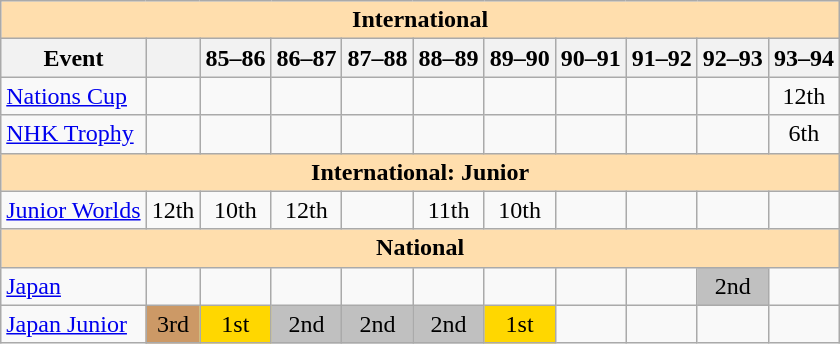<table class="wikitable" style="text-align:center">
<tr>
<th style="background-color: #ffdead; " colspan=11 align=center>International</th>
</tr>
<tr>
<th>Event</th>
<th></th>
<th>85–86</th>
<th>86–87</th>
<th>87–88</th>
<th>88–89</th>
<th>89–90</th>
<th>90–91</th>
<th>91–92</th>
<th>92–93</th>
<th>93–94</th>
</tr>
<tr>
<td align=left><a href='#'>Nations Cup</a></td>
<td></td>
<td></td>
<td></td>
<td></td>
<td></td>
<td></td>
<td></td>
<td></td>
<td></td>
<td>12th</td>
</tr>
<tr>
<td align=left><a href='#'>NHK Trophy</a></td>
<td></td>
<td></td>
<td></td>
<td></td>
<td></td>
<td></td>
<td></td>
<td></td>
<td></td>
<td>6th</td>
</tr>
<tr>
<th style="background-color: #ffdead; " colspan=11 align=center>International: Junior</th>
</tr>
<tr>
<td align=left><a href='#'>Junior Worlds</a></td>
<td>12th</td>
<td>10th</td>
<td>12th</td>
<td></td>
<td>11th</td>
<td>10th</td>
<td></td>
<td></td>
<td></td>
<td></td>
</tr>
<tr>
<th style="background-color: #ffdead; " colspan=11 align=center>National</th>
</tr>
<tr>
<td align=left><a href='#'>Japan</a></td>
<td></td>
<td></td>
<td></td>
<td></td>
<td></td>
<td></td>
<td></td>
<td></td>
<td bgcolor=silver>2nd</td>
<td></td>
</tr>
<tr>
<td align=left><a href='#'>Japan Junior</a></td>
<td bgcolor=cc9966>3rd</td>
<td bgcolor=gold>1st</td>
<td bgcolor=silver>2nd</td>
<td bgcolor=silver>2nd</td>
<td bgcolor=silver>2nd</td>
<td bgcolor=gold>1st</td>
<td></td>
<td></td>
<td></td>
<td></td>
</tr>
</table>
